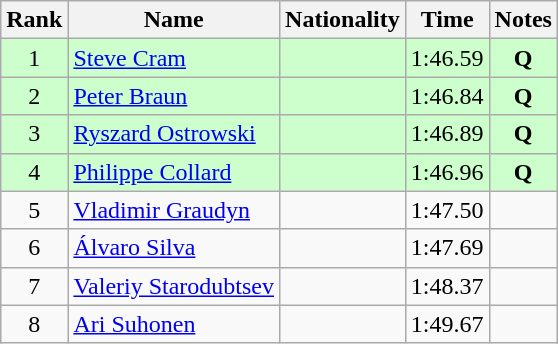<table class="wikitable sortable" style="text-align:center">
<tr>
<th>Rank</th>
<th>Name</th>
<th>Nationality</th>
<th>Time</th>
<th>Notes</th>
</tr>
<tr bgcolor=ccffcc>
<td>1</td>
<td align=left><a href='#'>Steve Cram</a></td>
<td align=left></td>
<td>1:46.59</td>
<td><strong>Q</strong></td>
</tr>
<tr bgcolor=ccffcc>
<td>2</td>
<td align=left><a href='#'>Peter Braun</a></td>
<td align=left></td>
<td>1:46.84</td>
<td><strong>Q</strong></td>
</tr>
<tr bgcolor=ccffcc>
<td>3</td>
<td align=left><a href='#'>Ryszard Ostrowski</a></td>
<td align=left></td>
<td>1:46.89</td>
<td><strong>Q</strong></td>
</tr>
<tr bgcolor=ccffcc>
<td>4</td>
<td align=left><a href='#'>Philippe Collard</a></td>
<td align=left></td>
<td>1:46.96</td>
<td><strong>Q</strong></td>
</tr>
<tr>
<td>5</td>
<td align=left><a href='#'>Vladimir Graudyn</a></td>
<td align=left></td>
<td>1:47.50</td>
<td></td>
</tr>
<tr>
<td>6</td>
<td align=left><a href='#'>Álvaro Silva</a></td>
<td align=left></td>
<td>1:47.69</td>
<td></td>
</tr>
<tr>
<td>7</td>
<td align=left><a href='#'>Valeriy Starodubtsev</a></td>
<td align=left></td>
<td>1:48.37</td>
<td></td>
</tr>
<tr>
<td>8</td>
<td align=left><a href='#'>Ari Suhonen</a></td>
<td align=left></td>
<td>1:49.67</td>
<td></td>
</tr>
</table>
